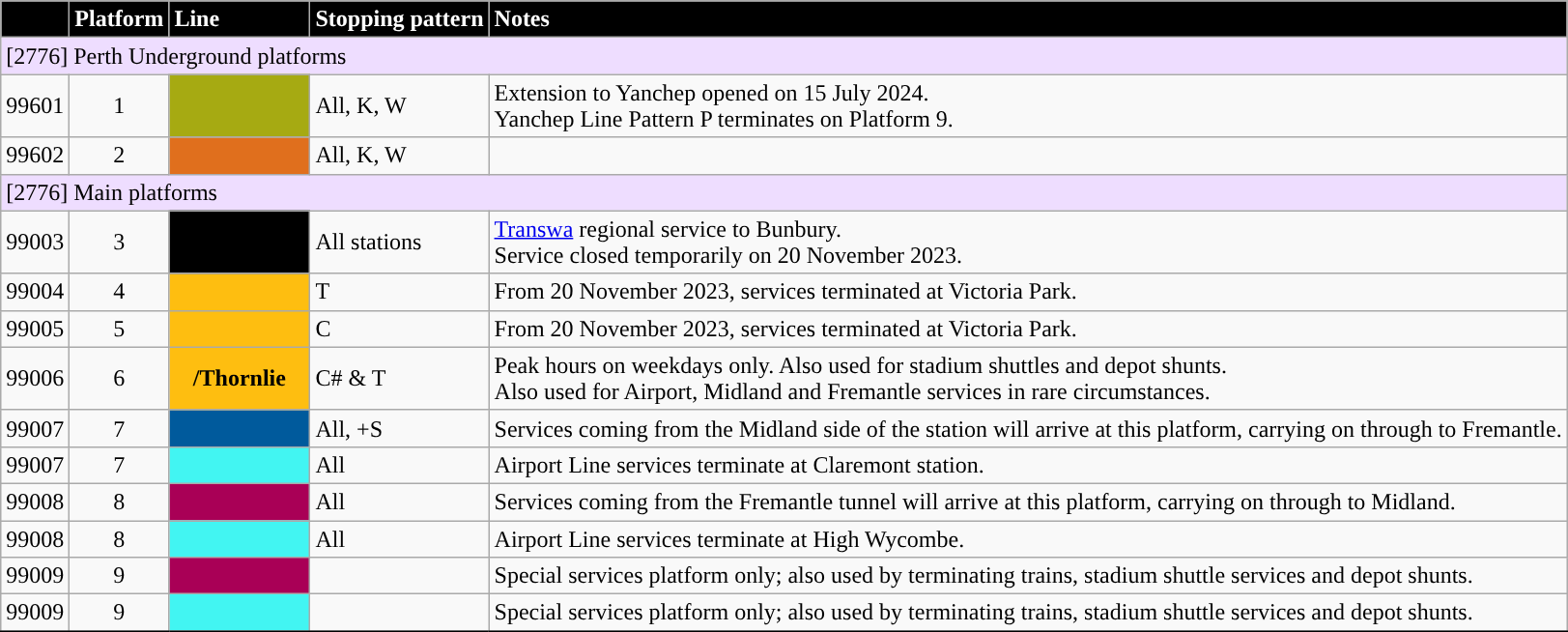<table class="wikitable" style="float: none; margin-center: 1em; margin-bottom: 0.5em; border: black solid 1px; text-align:center;">
<tr style="color:white;">
<th style="background:#000000; text-align:left;"></th>
<th style="background:#000000; text-align:left;">Platform</th>
<th style="background:#000000; text-align:left; width:90px;">Line</th>
<th style="background:#000000; text-align:left;">Stopping pattern</th>
<th style="background:#000000; text-align:left;">Notes</th>
</tr>
<tr>
<td colspan="5" style="background:#EDF; text-align:left;">[2776] Perth Underground platforms</td>
</tr>
<tr>
<td>99601</td>
<td>1</td>
<td style="color:white; background:#A6AA12;"><strong><a href='#'></a></strong></td>
<td style="text-align:left;">All, K, W</td>
<td style="text-align:left;">Extension to Yanchep opened on 15 July 2024.<br>Yanchep Line Pattern P terminates on Platform 9.</td>
</tr>
<tr>
<td>99602</td>
<td>2</td>
<td style="color:white; background:#E06F1D;"><strong><a href='#'></a></strong></td>
<td style="text-align:left;">All, K, W</td>
<td style="text-align:left;"></td>
</tr>
<tr>
<td colspan="5" style="background:#EDF; text-align:left;">[2776] Main platforms</td>
</tr>
<tr>
<td>99003</td>
<td>3</td>
<td style="color:#E0730E; background:#000000;"><strong><a href='#'></a></strong></td>
<td style="text-align:left;">All stations</td>
<td style="text-align:left;"><a href='#'>Transwa</a> regional service to Bunbury.<br>Service closed temporarily on 20 November 2023.</td>
</tr>
<tr>
<td>99004</td>
<td>4</td>
<td style="color:black; background:#FEBE10;"><strong><a href='#'></a></strong></td>
<td style="text-align:left;">T</td>
<td style="text-align:left;">From 20 November 2023, services terminated at Victoria Park.</td>
</tr>
<tr>
<td>99005</td>
<td>5</td>
<td style="color:black; background:#FEBE10;"><strong><a href='#'></a></strong></td>
<td style="text-align:left;">C</td>
<td style="text-align:left;">From 20 November 2023, services terminated at Victoria Park.</td>
</tr>
<tr>
<td>99006</td>
<td>6</td>
<td style="color:black; background:#FEBE10;"><strong><a href='#'></a>/Thornlie</strong></td>
<td style="text-align:left;">C# & T</td>
<td style="text-align:left;">Peak hours on weekdays only. Also used for stadium shuttles and depot shunts.<br>Also used for Airport, Midland and Fremantle services in rare circumstances.</td>
</tr>
<tr>
<td>99007</td>
<td>7</td>
<td style="color:white; background:#005A9C;"><strong><a href='#'></a></strong></td>
<td style="text-align:left;">All, +S</td>
<td style="text-align:left;">Services coming from the Midland side of the station will arrive at this platform, carrying on through to Fremantle.</td>
</tr>
<tr>
<td>99007</td>
<td>7</td>
<td style="color:white; background:#42f5f2;"><strong><a href='#'></a></strong></td>
<td style="text-align:left;">All</td>
<td style="text-align:left;">Airport Line services terminate at Claremont station.</td>
</tr>
<tr>
<td>99008</td>
<td>8</td>
<td style="color:white; background:#A90056;"><strong><a href='#'></a></strong></td>
<td style="text-align:left;">All</td>
<td style="text-align:left;">Services coming from the Fremantle tunnel will arrive at this platform, carrying on through to Midland.</td>
</tr>
<tr>
<td>99008</td>
<td>8</td>
<td style="color:white; background:#42f5f2;"><strong><a href='#'></a></strong></td>
<td style="text-align:left;">All</td>
<td style="text-align:left;">Airport Line services terminate at High Wycombe.</td>
</tr>
<tr>
<td>99009</td>
<td>9</td>
<td style="color:white; background:#A90056;"><strong><a href='#'></a></strong></td>
<td></td>
<td style="text-align:left;">Special services platform only; also used by terminating trains, stadium shuttle services and depot shunts.</td>
</tr>
<tr>
<td>99009</td>
<td>9</td>
<td style="color:white; background:#42f5f2;"><strong><a href='#'></a></strong></td>
<td></td>
<td style="text-align:left;">Special services platform only; also used by terminating trains, stadium shuttle services and depot shunts.</td>
</tr>
<tr>
</tr>
</table>
